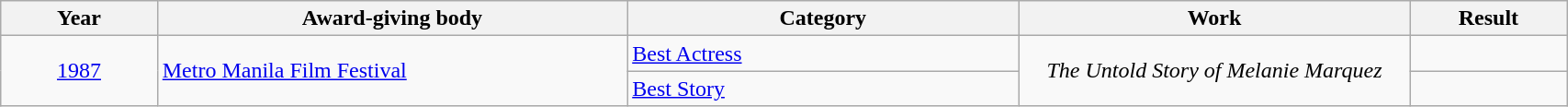<table | width="90%" class="wikitable sortable">
<tr>
<th width="10%">Year</th>
<th width="30%">Award-giving body</th>
<th width="25%">Category</th>
<th width="25%">Work</th>
<th width="10%">Result</th>
</tr>
<tr>
<td align="center" rowspan=2><a href='#'>1987</a></td>
<td rowspan=2 align="left"><a href='#'>Metro Manila Film Festival</a></td>
<td><a href='#'>Best Actress</a></td>
<td align="center" rowspan=2><em>The Untold Story of Melanie Marquez</em></td>
<td></td>
</tr>
<tr>
<td><a href='#'>Best Story</a></td>
<td></td>
</tr>
</table>
